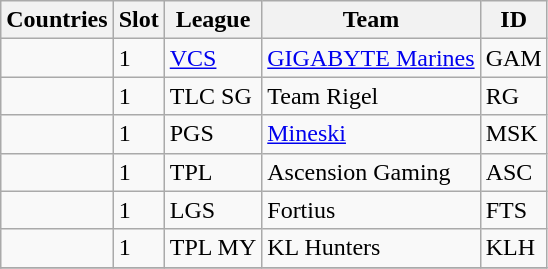<table class="wikitable">
<tr>
<th>Countries</th>
<th>Slot</th>
<th>League</th>
<th>Team</th>
<th>ID</th>
</tr>
<tr>
<td></td>
<td>1</td>
<td><a href='#'>VCS</a></td>
<td> <a href='#'>GIGABYTE Marines</a></td>
<td>GAM</td>
</tr>
<tr>
<td></td>
<td>1</td>
<td>TLC SG</td>
<td> Team Rigel</td>
<td>RG</td>
</tr>
<tr>
<td></td>
<td>1</td>
<td>PGS</td>
<td> <a href='#'>Mineski</a></td>
<td>MSK</td>
</tr>
<tr>
<td></td>
<td>1</td>
<td>TPL</td>
<td> Ascension Gaming</td>
<td>ASC</td>
</tr>
<tr>
<td></td>
<td>1</td>
<td>LGS</td>
<td> Fortius</td>
<td>FTS</td>
</tr>
<tr>
<td></td>
<td>1</td>
<td>TPL MY</td>
<td> KL Hunters</td>
<td>KLH</td>
</tr>
<tr>
</tr>
</table>
